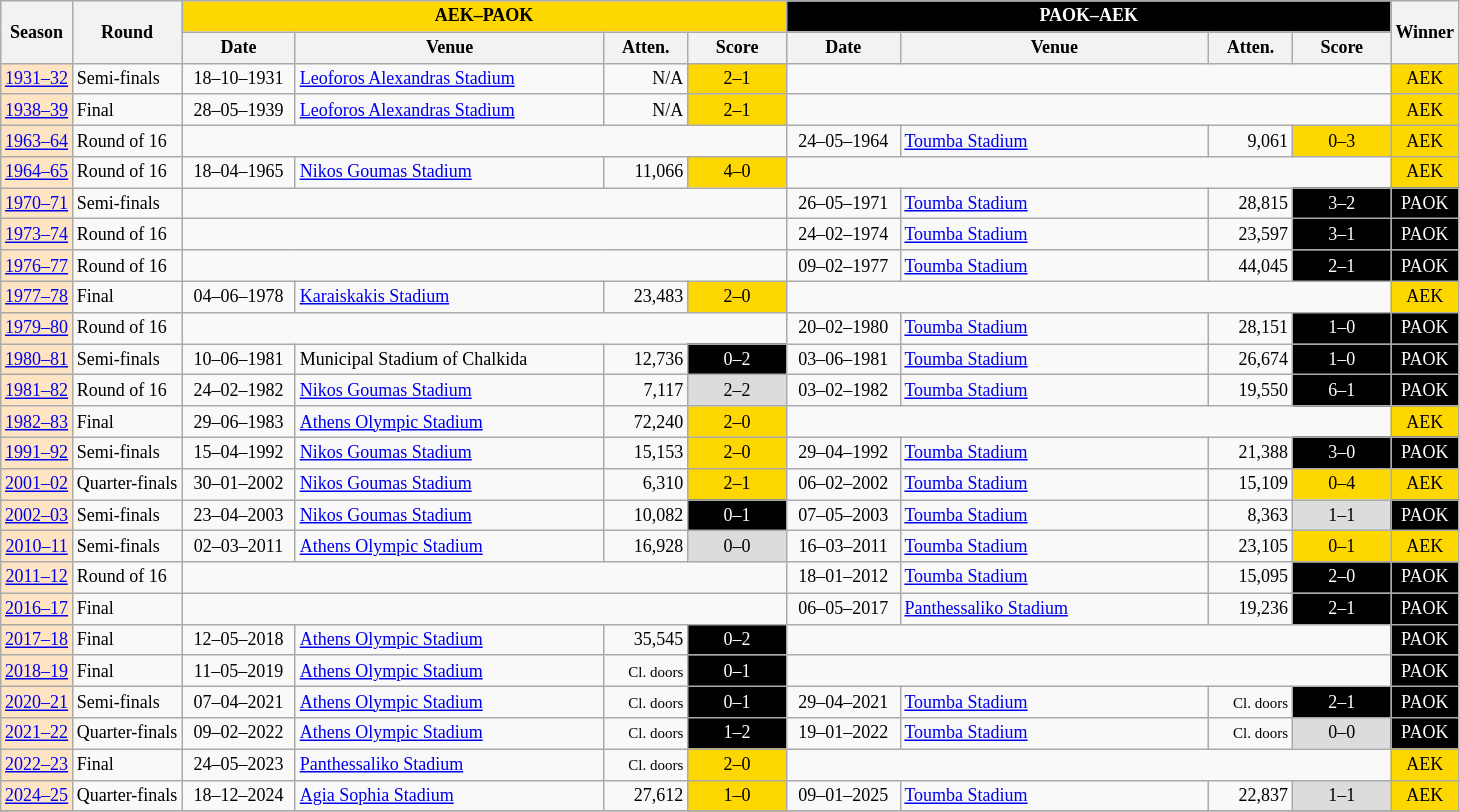<table class="wikitable" style="text-align: center; font-size: 12px">
<tr bgcolor=#f5f5f5>
<th rowspan=2>Season</th>
<th rowspan=2>Round</th>
<th colspan=4 style="color:black; background:#FFD700">AEK–PAOK</th>
<th colspan=4 style="color:white; background:#000000">PAOK–AEK</th>
<th rowspan=2>Winner</th>
</tr>
<tr>
<th width=70>Date</th>
<th width=200>Venue</th>
<th width=50>Atten.</th>
<th width=60>Score</th>
<th width=70>Date</th>
<th width=200>Venue</th>
<th width=50>Atten.</th>
<th width=60>Score</th>
</tr>
<tr>
<td bgcolor=#ffe4c4><a href='#'>1931–32</a></td>
<td align="left">Semi-finals</td>
<td>18–10–1931</td>
<td align="left"><a href='#'>Leoforos Alexandras Stadium</a></td>
<td align="right">N/A</td>
<td bgcolor=#FFD700>2–1</td>
<td colspan="4"></td>
<td rowspan=1 bgcolor=#FFD700 align="center">AEK</td>
</tr>
<tr>
<td bgcolor=#ffe4c4><a href='#'>1938–39</a></td>
<td align="left">Final</td>
<td>28–05–1939</td>
<td align="left"><a href='#'>Leoforos Alexandras Stadium</a></td>
<td align="right">N/A</td>
<td bgcolor=#FFD700>2–1</td>
<td colspan="4"></td>
<td rowspan=1 bgcolor=#FFD700 align="center">AEK</td>
</tr>
<tr>
<td bgcolor=#ffe4c4><a href='#'>1963–64</a></td>
<td align="left">Round of 16</td>
<td colspan="4"></td>
<td>24–05–1964</td>
<td align="left"><a href='#'>Toumba Stadium</a></td>
<td align="right">9,061</td>
<td bgcolor=#FFD700>0–3 </td>
<td rowspan=1 bgcolor=#FFD700 align="center">AEK</td>
</tr>
<tr>
<td bgcolor=#ffe4c4><a href='#'>1964–65</a></td>
<td align="left">Round of 16</td>
<td>18–04–1965</td>
<td align="left"><a href='#'>Nikos Goumas Stadium</a></td>
<td align="right">11,066</td>
<td bgcolor=#FFD700>4–0</td>
<td colspan="4"></td>
<td rowspan=1 bgcolor=#FFD700 align="center">AEK</td>
</tr>
<tr>
<td bgcolor=#ffe4c4><a href='#'>1970–71</a></td>
<td align="left">Semi-finals</td>
<td colspan="4"></td>
<td>26–05–1971</td>
<td align="left"><a href='#'>Toumba Stadium</a></td>
<td align="right">28,815</td>
<td align="center" style="color:white;background:#000000">3–2</td>
<td align="center" style="color:white;background:#000000">PAOK</td>
</tr>
<tr>
<td bgcolor=#ffe4c4><a href='#'>1973–74</a></td>
<td align="left">Round of 16</td>
<td colspan="4"></td>
<td>24–02–1974</td>
<td align="left"><a href='#'>Toumba Stadium</a></td>
<td align="right">23,597</td>
<td align="center" style="color:white;background:#000000">3–1</td>
<td align="center" style="color:white;background:#000000">PAOK</td>
</tr>
<tr>
<td bgcolor=#ffe4c4><a href='#'>1976–77</a></td>
<td align="left">Round of 16</td>
<td colspan="4"></td>
<td>09–02–1977</td>
<td align="left"><a href='#'>Toumba Stadium</a></td>
<td align="right">44,045</td>
<td align="center" style="color:white;background:#000000">2–1</td>
<td align="center" style="color:white;background:#000000">PAOK</td>
</tr>
<tr>
<td bgcolor=#ffe4c4><a href='#'>1977–78</a></td>
<td align="left">Final</td>
<td>04–06–1978</td>
<td align="left"><a href='#'>Karaiskakis Stadium</a></td>
<td align="right">23,483</td>
<td bgcolor=#FFD700>2–0</td>
<td colspan="4"></td>
<td rowspan=1 bgcolor=#FFD700 align="center">AEK</td>
</tr>
<tr>
<td bgcolor=#ffe4c4><a href='#'>1979–80</a></td>
<td align="left">Round of 16</td>
<td colspan="4"></td>
<td>20–02–1980</td>
<td align="left"><a href='#'>Toumba Stadium</a></td>
<td align="right">28,151</td>
<td align="center" style="color:white;background:#000000">1–0</td>
<td align="center" style="color:white;background:#000000">PAOK</td>
</tr>
<tr>
<td bgcolor=#ffe4c4><a href='#'>1980–81</a></td>
<td align="left">Semi-finals</td>
<td>10–06–1981</td>
<td align="left">Municipal Stadium of Chalkida</td>
<td align="right">12,736</td>
<td align="center" style="color:white;background:#000000">0–2</td>
<td>03–06–1981</td>
<td align="left"><a href='#'>Toumba Stadium</a></td>
<td align="right">26,674</td>
<td align="center" style="color:white;background:#000000">1–0</td>
<td align="center" style="color:white;background:#000000">PAOK</td>
</tr>
<tr>
<td bgcolor=#ffe4c4><a href='#'>1981–82</a></td>
<td align="left">Round of 16</td>
<td>24–02–1982</td>
<td align="left"><a href='#'>Nikos Goumas Stadium</a></td>
<td align="right">7,117</td>
<td align="center" bgcolor=#dcdcdc>2–2</td>
<td>03–02–1982</td>
<td align="left"><a href='#'>Toumba Stadium</a></td>
<td align="right">19,550</td>
<td align="center" style="color:white;background:#000000">6–1</td>
<td align="center" style="color:white;background:#000000">PAOK</td>
</tr>
<tr>
<td bgcolor=#ffe4c4><a href='#'>1982–83</a></td>
<td align="left">Final</td>
<td>29–06–1983</td>
<td align="left"><a href='#'>Athens Olympic Stadium</a></td>
<td align="right">72,240</td>
<td bgcolor=#FFD700>2–0</td>
<td colspan="4"></td>
<td rowspan=1 bgcolor=#FFD700 align="center">AEK</td>
</tr>
<tr>
<td bgcolor=#ffe4c4><a href='#'>1991–92</a></td>
<td align="left">Semi-finals</td>
<td>15–04–1992</td>
<td align="left"><a href='#'>Nikos Goumas Stadium</a></td>
<td align="right">15,153</td>
<td bgcolor=#FFD700>2–0</td>
<td>29–04–1992</td>
<td align="left"><a href='#'>Toumba Stadium</a></td>
<td align="right">21,388</td>
<td align="center" style="color:white;background:#000000">3–0 </td>
<td align="center" style="color:white;background:#000000">PAOK</td>
</tr>
<tr>
<td bgcolor=#ffe4c4><a href='#'>2001–02</a></td>
<td align="left">Quarter-finals</td>
<td>30–01–2002</td>
<td align="left"><a href='#'>Nikos Goumas Stadium</a></td>
<td align="right">6,310</td>
<td bgcolor=#FFD700>2–1</td>
<td>06–02–2002</td>
<td align="left"><a href='#'>Toumba Stadium</a></td>
<td align="right">15,109</td>
<td bgcolor=#FFD700>0–4</td>
<td rowspan=1 bgcolor=#FFD700 align="center">AEK</td>
</tr>
<tr>
<td bgcolor=#ffe4c4><a href='#'>2002–03</a></td>
<td align="left">Semi-finals</td>
<td>23–04–2003</td>
<td align="left"><a href='#'>Nikos Goumas Stadium</a></td>
<td align="right">10,082</td>
<td align="center" style="color:white;background:#000000">0–1</td>
<td>07–05–2003</td>
<td align="left"><a href='#'>Toumba Stadium</a></td>
<td align="right">8,363</td>
<td align="center" bgcolor=#dcdcdc>1–1</td>
<td align="center" style="color:white;background:#000000">PAOK</td>
</tr>
<tr>
<td bgcolor=#ffe4c4><a href='#'>2010–11</a></td>
<td align="left">Semi-finals</td>
<td>02–03–2011</td>
<td align="left"><a href='#'>Athens Olympic Stadium</a></td>
<td align="right">16,928</td>
<td align="center" bgcolor=#dcdcdc>0–0</td>
<td>16–03–2011</td>
<td align="left"><a href='#'>Toumba Stadium</a></td>
<td align="right">23,105</td>
<td bgcolor=#FFD700>0–1</td>
<td rowspan=1 bgcolor=#FFD700 align="center">AEK</td>
</tr>
<tr>
<td bgcolor=#ffe4c4><a href='#'>2011–12</a></td>
<td align="left">Round of 16</td>
<td colspan="4"></td>
<td>18–01–2012</td>
<td align="left"><a href='#'>Toumba Stadium</a></td>
<td align="right">15,095</td>
<td align="center" style="color:white;background:#000000">2–0</td>
<td align="center" style="color:white;background:#000000">PAOK</td>
</tr>
<tr>
<td bgcolor=#ffe4c4><a href='#'>2016–17</a></td>
<td align="left">Final</td>
<td colspan="4"></td>
<td>06–05–2017</td>
<td align="left"><a href='#'>Panthessaliko Stadium</a></td>
<td align="right">19,236</td>
<td align="center" style="color:white;background:#000000">2–1</td>
<td align="center" style="color:white;background:#000000">PAOK</td>
</tr>
<tr>
<td bgcolor=#ffe4c4><a href='#'>2017–18</a></td>
<td align="left">Final</td>
<td>12–05–2018</td>
<td align="left"><a href='#'>Athens Olympic Stadium</a></td>
<td align="right">35,545</td>
<td align="center" style="color:white;background:#000000">0–2</td>
<td colspan="4"></td>
<td align="center" style="color:white;background:#000000">PAOK</td>
</tr>
<tr>
<td bgcolor=#ffe4c4><a href='#'>2018–19</a></td>
<td align="left">Final</td>
<td>11–05–2019</td>
<td align="left"><a href='#'>Athens Olympic Stadium</a></td>
<td align="right"><small>Cl. doors</small></td>
<td align="center" style="color:white;background:#000000">0–1</td>
<td colspan="4"></td>
<td align="center" style="color:white;background:#000000">PAOK</td>
</tr>
<tr>
<td bgcolor=#ffe4c4><a href='#'>2020–21</a></td>
<td align="left">Semi-finals</td>
<td>07–04–2021</td>
<td align="left"><a href='#'>Athens Olympic Stadium</a></td>
<td align="right"><small>Cl. doors</small></td>
<td align="center" style="color:white;background:#000000">0–1</td>
<td>29–04–2021</td>
<td align="left"><a href='#'>Toumba Stadium</a></td>
<td align="right"><small>Cl. doors</small></td>
<td align="center" style="color:white;background:#000000">2–1</td>
<td align="center" style="color:white;background:#000000">PAOK</td>
</tr>
<tr>
<td bgcolor=#ffe4c4><a href='#'>2021–22</a></td>
<td align="left">Quarter-finals</td>
<td>09–02–2022</td>
<td align="left"><a href='#'>Athens Olympic Stadium</a></td>
<td align="right"><small>Cl. doors</small></td>
<td align="center" style="color:white;background:#000000">1–2</td>
<td>19–01–2022</td>
<td align="left"><a href='#'>Toumba Stadium</a></td>
<td align="right"><small>Cl. doors</small></td>
<td align="center"bgcolor=#dcdcdc>0–0</td>
<td align="center" style="color:white;background:#000000">PAOK</td>
</tr>
<tr>
<td bgcolor=#ffe4c4><a href='#'>2022–23</a></td>
<td align="left">Final</td>
<td>24–05–2023</td>
<td align="left"><a href='#'>Panthessaliko Stadium</a></td>
<td align="right"><small>Cl. doors</small></td>
<td align="center"bgcolor=#FFD700>2–0</td>
<td colspan="4"></td>
<td rowspan=1 bgcolor=#FFD700 align="center">AEK</td>
</tr>
<tr>
<td bgcolor=#ffe4c4><a href='#'>2024–25</a></td>
<td align="left">Quarter-finals</td>
<td>18–12–2024</td>
<td align="left"><a href='#'>Agia Sophia Stadium</a></td>
<td align="right">27,612</td>
<td align="center" bgcolor=#FFD700>1–0</td>
<td>09–01–2025</td>
<td align="left"><a href='#'>Toumba Stadium</a></td>
<td align="right">22,837</td>
<td align="center"bgcolor=#dcdcdc>1–1 </td>
<td align="center" bgcolor=#FFD700 align="center">AEK</td>
</tr>
<tr>
</tr>
</table>
